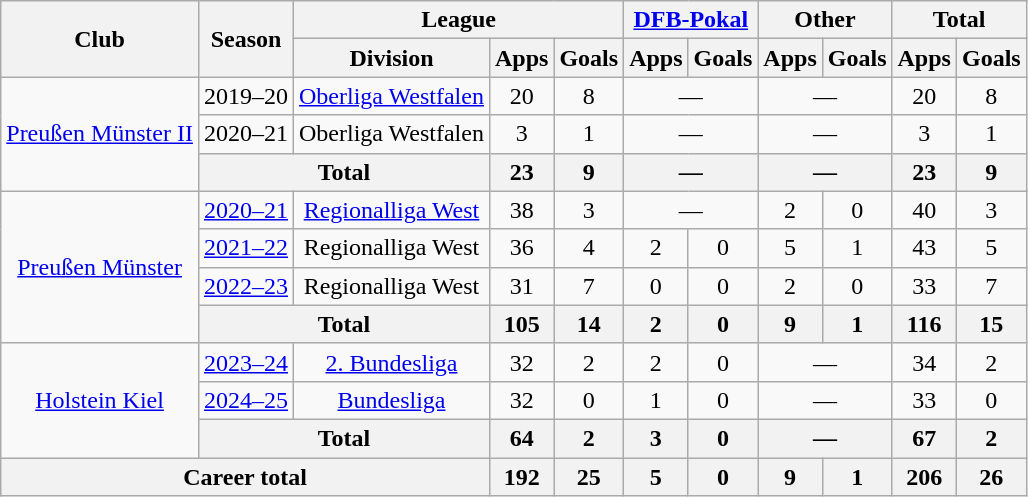<table class="wikitable nowrap" style="text-align:center">
<tr>
<th rowspan="2">Club</th>
<th rowspan="2">Season</th>
<th colspan="3">League</th>
<th colspan="2"><a href='#'>DFB-Pokal</a></th>
<th colspan="2">Other</th>
<th colspan="2">Total</th>
</tr>
<tr>
<th>Division</th>
<th>Apps</th>
<th>Goals</th>
<th>Apps</th>
<th>Goals</th>
<th>Apps</th>
<th>Goals</th>
<th>Apps</th>
<th>Goals</th>
</tr>
<tr>
<td rowspan="3"><a href='#'>Preußen Münster II</a></td>
<td>2019–20</td>
<td><a href='#'>Oberliga Westfalen</a></td>
<td>20</td>
<td>8</td>
<td colspan="2">—</td>
<td colspan="2">—</td>
<td>20</td>
<td>8</td>
</tr>
<tr>
<td>2020–21</td>
<td>Oberliga Westfalen</td>
<td>3</td>
<td>1</td>
<td colspan="2">—</td>
<td colspan="2">—</td>
<td>3</td>
<td>1</td>
</tr>
<tr>
<th colspan="2">Total</th>
<th>23</th>
<th>9</th>
<th colspan="2">—</th>
<th colspan="2">—</th>
<th>23</th>
<th>9</th>
</tr>
<tr>
<td rowspan="4"><a href='#'>Preußen Münster</a></td>
<td><a href='#'>2020–21</a></td>
<td><a href='#'>Regionalliga West</a></td>
<td>38</td>
<td>3</td>
<td colspan="2">—</td>
<td>2</td>
<td>0</td>
<td>40</td>
<td>3</td>
</tr>
<tr>
<td><a href='#'>2021–22</a></td>
<td>Regionalliga West</td>
<td>36</td>
<td>4</td>
<td>2</td>
<td>0</td>
<td>5</td>
<td>1</td>
<td>43</td>
<td>5</td>
</tr>
<tr>
<td><a href='#'>2022–23</a></td>
<td>Regionalliga West</td>
<td>31</td>
<td>7</td>
<td>0</td>
<td>0</td>
<td>2</td>
<td>0</td>
<td>33</td>
<td>7</td>
</tr>
<tr>
<th colspan="2">Total</th>
<th>105</th>
<th>14</th>
<th>2</th>
<th>0</th>
<th>9</th>
<th>1</th>
<th>116</th>
<th>15</th>
</tr>
<tr>
<td rowspan="3"><a href='#'>Holstein Kiel</a></td>
<td><a href='#'>2023–24</a></td>
<td><a href='#'>2. Bundesliga</a></td>
<td>32</td>
<td>2</td>
<td>2</td>
<td>0</td>
<td colspan="2">—</td>
<td>34</td>
<td>2</td>
</tr>
<tr>
<td><a href='#'>2024–25</a></td>
<td><a href='#'>Bundesliga</a></td>
<td>32</td>
<td>0</td>
<td>1</td>
<td>0</td>
<td colspan="2">—</td>
<td>33</td>
<td>0</td>
</tr>
<tr>
<th colspan="2">Total</th>
<th>64</th>
<th>2</th>
<th>3</th>
<th>0</th>
<th colspan="2">—</th>
<th>67</th>
<th>2</th>
</tr>
<tr>
<th colspan="3">Career total</th>
<th>192</th>
<th>25</th>
<th>5</th>
<th>0</th>
<th>9</th>
<th>1</th>
<th>206</th>
<th>26</th>
</tr>
</table>
